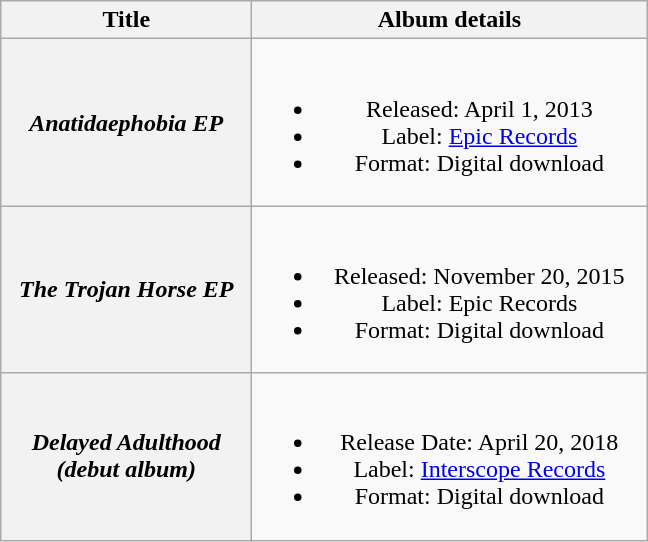<table class="wikitable plainrowheaders" style="text-align:center;">
<tr>
<th scope="col" style="width:10em;">Title</th>
<th scope="col" style="width:16em;">Album details</th>
</tr>
<tr>
<th scope="row"><em>Anatidaephobia EP</em></th>
<td><br><ul><li>Released: April 1, 2013</li><li>Label: <a href='#'>Epic Records</a></li><li>Format: Digital download</li></ul></td>
</tr>
<tr>
<th scope="row"><em>The Trojan Horse EP</em></th>
<td><br><ul><li>Released: November 20, 2015</li><li>Label: Epic Records</li><li>Format: Digital download</li></ul></td>
</tr>
<tr>
<th scope="row"><em>Delayed Adulthood (debut album)</em></th>
<td><br><ul><li>Release Date: April 20, 2018</li><li>Label: <a href='#'>Interscope Records</a></li><li>Format: Digital download</li></ul></td>
</tr>
</table>
